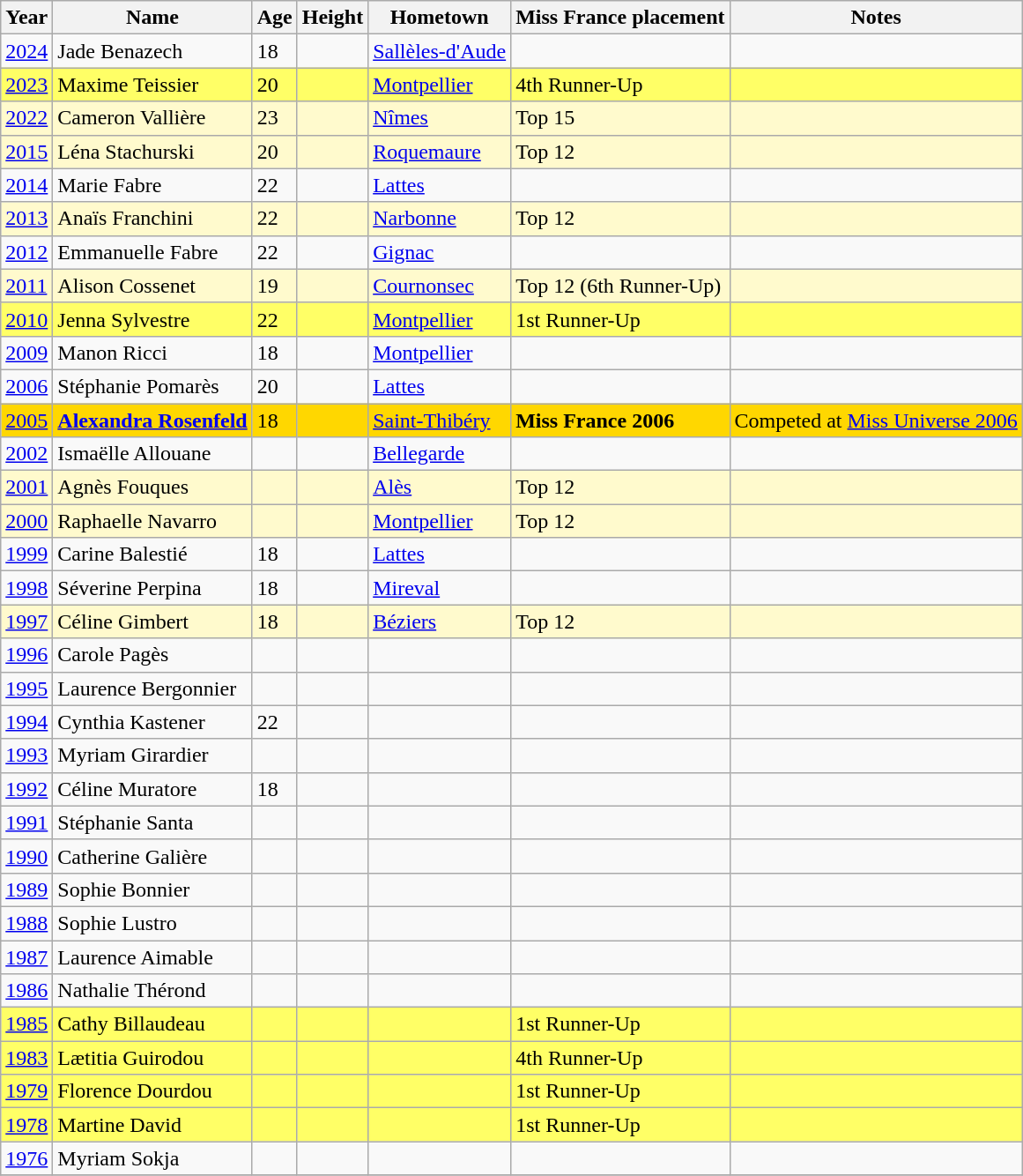<table class="wikitable sortable">
<tr>
<th>Year</th>
<th>Name</th>
<th>Age</th>
<th>Height</th>
<th>Hometown</th>
<th>Miss France placement</th>
<th>Notes</th>
</tr>
<tr>
<td><a href='#'>2024</a></td>
<td>Jade Benazech</td>
<td>18</td>
<td></td>
<td><a href='#'>Sallèles-d'Aude</a></td>
<td></td>
<td></td>
</tr>
<tr bgcolor=#FFFF66>
<td><a href='#'>2023</a></td>
<td>Maxime Teissier</td>
<td>20</td>
<td></td>
<td><a href='#'>Montpellier</a></td>
<td>4th Runner-Up</td>
<td></td>
</tr>
<tr bgcolor=#FFFACD>
<td><a href='#'>2022</a></td>
<td>Cameron Vallière</td>
<td>23</td>
<td></td>
<td><a href='#'>Nîmes</a></td>
<td>Top 15</td>
<td></td>
</tr>
<tr bgcolor=#FFFACD>
<td><a href='#'>2015</a></td>
<td>Léna Stachurski</td>
<td>20</td>
<td></td>
<td><a href='#'>Roquemaure</a></td>
<td>Top 12</td>
<td></td>
</tr>
<tr>
<td><a href='#'>2014</a></td>
<td>Marie Fabre</td>
<td>22</td>
<td></td>
<td><a href='#'>Lattes</a></td>
<td></td>
<td></td>
</tr>
<tr bgcolor=#FFFACD>
<td><a href='#'>2013</a></td>
<td>Anaïs Franchini</td>
<td>22</td>
<td></td>
<td><a href='#'>Narbonne</a></td>
<td>Top 12</td>
<td></td>
</tr>
<tr>
<td><a href='#'>2012</a></td>
<td>Emmanuelle Fabre</td>
<td>22</td>
<td></td>
<td><a href='#'>Gignac</a></td>
<td></td>
<td></td>
</tr>
<tr bgcolor=#FFFACD>
<td><a href='#'>2011</a></td>
<td>Alison Cossenet</td>
<td>19</td>
<td></td>
<td><a href='#'>Cournonsec</a></td>
<td>Top 12 (6th Runner-Up)</td>
<td></td>
</tr>
<tr bgcolor=#FFFF66>
<td><a href='#'>2010</a></td>
<td>Jenna Sylvestre</td>
<td>22</td>
<td></td>
<td><a href='#'>Montpellier</a></td>
<td>1st Runner-Up</td>
<td></td>
</tr>
<tr>
<td><a href='#'>2009</a></td>
<td>Manon Ricci</td>
<td>18</td>
<td></td>
<td><a href='#'>Montpellier</a></td>
<td></td>
<td></td>
</tr>
<tr>
<td><a href='#'>2006</a></td>
<td>Stéphanie Pomarès</td>
<td>20</td>
<td></td>
<td><a href='#'>Lattes</a></td>
<td></td>
<td></td>
</tr>
<tr bgcolor=gold>
<td><a href='#'>2005</a></td>
<td><strong><a href='#'>Alexandra Rosenfeld</a></strong></td>
<td>18</td>
<td></td>
<td><a href='#'>Saint-Thibéry</a></td>
<td><strong>Miss France 2006</strong></td>
<td>Competed at <a href='#'>Miss Universe 2006</a></td>
</tr>
<tr>
<td><a href='#'>2002</a></td>
<td>Ismaëlle Allouane</td>
<td></td>
<td></td>
<td><a href='#'>Bellegarde</a></td>
<td></td>
<td></td>
</tr>
<tr bgcolor=#FFFACD>
<td><a href='#'>2001</a></td>
<td>Agnès Fouques</td>
<td></td>
<td></td>
<td><a href='#'>Alès</a></td>
<td>Top 12</td>
<td></td>
</tr>
<tr bgcolor=#FFFACD>
<td><a href='#'>2000</a></td>
<td>Raphaelle Navarro</td>
<td></td>
<td></td>
<td><a href='#'>Montpellier</a></td>
<td>Top 12</td>
<td></td>
</tr>
<tr>
<td><a href='#'>1999</a></td>
<td>Carine Balestié</td>
<td>18</td>
<td></td>
<td><a href='#'>Lattes</a></td>
<td></td>
<td></td>
</tr>
<tr>
<td><a href='#'>1998</a></td>
<td>Séverine Perpina</td>
<td>18</td>
<td></td>
<td><a href='#'>Mireval</a></td>
<td></td>
<td></td>
</tr>
<tr bgcolor=#FFFACD>
<td><a href='#'>1997</a></td>
<td>Céline Gimbert</td>
<td>18</td>
<td></td>
<td><a href='#'>Béziers</a></td>
<td>Top 12</td>
<td></td>
</tr>
<tr>
<td><a href='#'>1996</a></td>
<td>Carole Pagès</td>
<td></td>
<td></td>
<td></td>
<td></td>
<td></td>
</tr>
<tr>
<td><a href='#'>1995</a></td>
<td>Laurence Bergonnier</td>
<td></td>
<td></td>
<td></td>
<td></td>
<td></td>
</tr>
<tr>
<td><a href='#'>1994</a></td>
<td>Cynthia Kastener</td>
<td>22</td>
<td></td>
<td></td>
<td></td>
<td></td>
</tr>
<tr>
<td><a href='#'>1993</a></td>
<td>Myriam Girardier</td>
<td></td>
<td></td>
<td></td>
<td></td>
<td></td>
</tr>
<tr>
<td><a href='#'>1992</a></td>
<td>Céline Muratore</td>
<td>18</td>
<td></td>
<td></td>
<td></td>
<td></td>
</tr>
<tr>
<td><a href='#'>1991</a></td>
<td>Stéphanie Santa</td>
<td></td>
<td></td>
<td></td>
<td></td>
<td></td>
</tr>
<tr>
<td><a href='#'>1990</a></td>
<td>Catherine Galière</td>
<td></td>
<td></td>
<td></td>
<td></td>
<td></td>
</tr>
<tr>
<td><a href='#'>1989</a></td>
<td>Sophie Bonnier</td>
<td></td>
<td></td>
<td></td>
<td></td>
<td></td>
</tr>
<tr>
<td><a href='#'>1988</a></td>
<td>Sophie Lustro</td>
<td></td>
<td></td>
<td></td>
<td></td>
<td></td>
</tr>
<tr>
<td><a href='#'>1987</a></td>
<td>Laurence Aimable</td>
<td></td>
<td></td>
<td></td>
<td></td>
<td></td>
</tr>
<tr>
<td><a href='#'>1986</a></td>
<td>Nathalie Thérond</td>
<td></td>
<td></td>
<td></td>
<td></td>
<td></td>
</tr>
<tr bgcolor=#FFFF66>
<td><a href='#'>1985</a></td>
<td>Cathy Billaudeau</td>
<td></td>
<td></td>
<td></td>
<td>1st Runner-Up</td>
<td></td>
</tr>
<tr bgcolor=#FFFF66>
<td><a href='#'>1983</a></td>
<td>Lætitia Guirodou</td>
<td></td>
<td></td>
<td></td>
<td>4th Runner-Up</td>
<td></td>
</tr>
<tr bgcolor=#FFFF66>
<td><a href='#'>1979</a></td>
<td>Florence Dourdou</td>
<td></td>
<td></td>
<td></td>
<td>1st Runner-Up</td>
<td></td>
</tr>
<tr bgcolor=#FFFF66>
<td><a href='#'>1978</a></td>
<td>Martine David</td>
<td></td>
<td></td>
<td></td>
<td>1st Runner-Up</td>
<td></td>
</tr>
<tr>
<td><a href='#'>1976</a></td>
<td>Myriam Sokja</td>
<td></td>
<td></td>
<td></td>
<td></td>
<td></td>
</tr>
<tr>
</tr>
</table>
